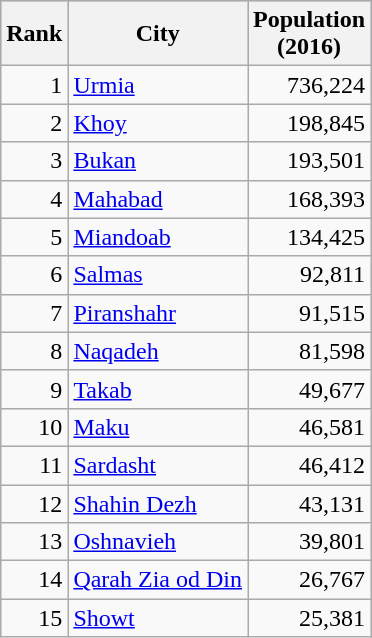<table class="wikitable sortable" style="text-align:right;">
<tr bgcolor="#B3B7FF">
<th align="left">Rank</th>
<th align="left">City</th>
<th align="left">Population<br>(2016)</th>
</tr>
<tr>
<td>1</td>
<td align="left"><a href='#'>Urmia</a></td>
<td>736,224</td>
</tr>
<tr>
<td>2</td>
<td align="left"><a href='#'>Khoy</a></td>
<td>198,845</td>
</tr>
<tr>
<td>3</td>
<td align="left"><a href='#'>Bukan</a></td>
<td>193,501</td>
</tr>
<tr>
<td>4</td>
<td align="left"><a href='#'>Mahabad</a></td>
<td>168,393</td>
</tr>
<tr>
<td>5</td>
<td align="left"><a href='#'>Miandoab</a></td>
<td>134,425</td>
</tr>
<tr>
<td>6</td>
<td align="left"><a href='#'>Salmas</a></td>
<td>92,811</td>
</tr>
<tr>
<td>7</td>
<td align="left"><a href='#'>Piranshahr</a></td>
<td>91,515</td>
</tr>
<tr>
<td>8</td>
<td align="left"><a href='#'>Naqadeh</a></td>
<td>81,598</td>
</tr>
<tr>
<td>9</td>
<td align="left"><a href='#'>Takab</a></td>
<td>49,677</td>
</tr>
<tr>
<td>10</td>
<td align="left"><a href='#'>Maku</a></td>
<td>46,581</td>
</tr>
<tr>
<td>11</td>
<td align="left"><a href='#'>Sardasht</a></td>
<td>46,412</td>
</tr>
<tr>
<td>12</td>
<td align="left"><a href='#'>Shahin Dezh</a></td>
<td>43,131</td>
</tr>
<tr>
<td>13</td>
<td align="left"><a href='#'>Oshnavieh</a></td>
<td>39,801</td>
</tr>
<tr>
<td>14</td>
<td align="left"><a href='#'>Qarah Zia od Din</a></td>
<td>26,767</td>
</tr>
<tr>
<td>15</td>
<td align="left"><a href='#'>Showt</a></td>
<td>25,381</td>
</tr>
</table>
